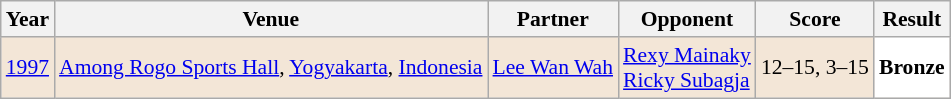<table class="sortable wikitable" style="font-size: 90%;">
<tr>
<th>Year</th>
<th>Venue</th>
<th>Partner</th>
<th>Opponent</th>
<th>Score</th>
<th>Result</th>
</tr>
<tr style="background:#F3E6D7">
<td align="center"><a href='#'>1997</a></td>
<td align="left"><a href='#'>Among Rogo Sports Hall</a>, <a href='#'>Yogyakarta</a>, <a href='#'>Indonesia</a></td>
<td align="left"> <a href='#'>Lee Wan Wah</a></td>
<td align="left"> <a href='#'>Rexy Mainaky</a> <br>  <a href='#'>Ricky Subagja</a></td>
<td align="left">12–15, 3–15</td>
<td style="text-align:left; background:white"> <strong>Bronze</strong></td>
</tr>
</table>
